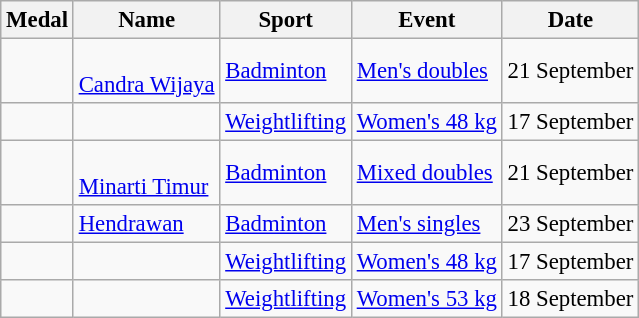<table class="wikitable sortable" style="font-size: 95%;">
<tr>
<th>Medal</th>
<th>Name</th>
<th>Sport</th>
<th>Event</th>
<th>Date</th>
</tr>
<tr>
<td></td>
<td><br><a href='#'>Candra Wijaya</a></td>
<td> <a href='#'>Badminton</a></td>
<td><a href='#'>Men's doubles</a></td>
<td>21 September</td>
</tr>
<tr>
<td></td>
<td></td>
<td> <a href='#'>Weightlifting</a></td>
<td><a href='#'>Women's 48 kg</a></td>
<td>17 September</td>
</tr>
<tr>
<td></td>
<td><br><a href='#'>Minarti Timur</a></td>
<td> <a href='#'>Badminton</a></td>
<td><a href='#'>Mixed doubles</a></td>
<td>21 September</td>
</tr>
<tr>
<td></td>
<td><a href='#'>Hendrawan</a></td>
<td> <a href='#'>Badminton</a></td>
<td><a href='#'>Men's singles</a></td>
<td>23 September</td>
</tr>
<tr>
<td></td>
<td></td>
<td> <a href='#'>Weightlifting</a></td>
<td><a href='#'>Women's 48 kg</a></td>
<td>17 September</td>
</tr>
<tr>
<td></td>
<td></td>
<td> <a href='#'>Weightlifting</a></td>
<td><a href='#'>Women's 53 kg</a></td>
<td>18 September</td>
</tr>
</table>
